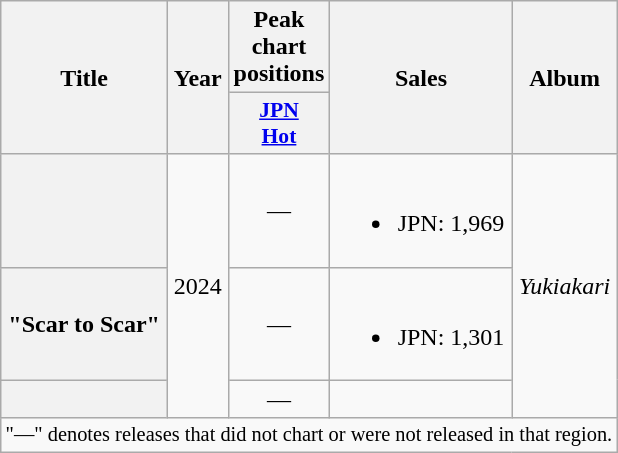<table class="wikitable plainrowheaders" style="text-align:center">
<tr>
<th scope="col" rowspan="2">Title</th>
<th scope="col" rowspan="2">Year</th>
<th scope="col">Peak chart positions</th>
<th scope="col" rowspan="2">Sales</th>
<th scope="col" rowspan="2">Album</th>
</tr>
<tr>
<th scope="col" style="font-size:90%; width:2.75em"><a href='#'>JPN<br>Hot</a><br></th>
</tr>
<tr>
<th scope="row"></th>
<td rowspan="3">2024</td>
<td>—</td>
<td><br><ul><li>JPN: 1,969 </li></ul></td>
<td rowspan="3"><em>Yukiakari</em></td>
</tr>
<tr>
<th scope="row">"Scar to Scar"</th>
<td>—</td>
<td><br><ul><li>JPN: 1,301 </li></ul></td>
</tr>
<tr>
<th scope="row"></th>
<td>—</td>
<td></td>
</tr>
<tr>
<td colspan="5" style="font-size:85%">"—" denotes releases that did not chart or were not released in that region.</td>
</tr>
</table>
